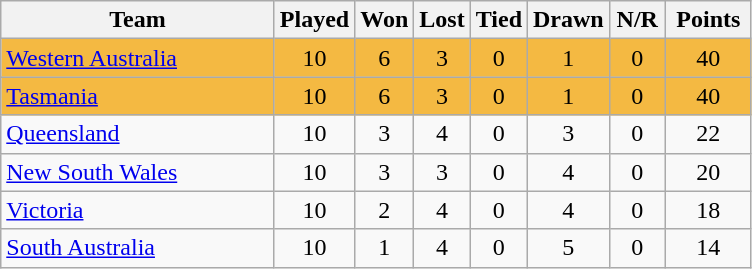<table class="wikitable" style="text-align:center;">
<tr>
<th width=175>Team</th>
<th style="width:30px;" abbr="Played">Played</th>
<th style="width:30px;" abbr="Won">Won</th>
<th style="width:30px;" abbr="Lost">Lost</th>
<th style="width:30px;" abbr="Tied">Tied</th>
<th style="width:30px;" abbr="Drawn">Drawn</th>
<th style="width:30px;" abbr="NR">N/R</th>
<th style="width:50px;" abbr="Points">Points</th>
</tr>
<tr style="background:#f4b942;">
<td style="text-align:left;"><a href='#'>Western Australia</a></td>
<td>10</td>
<td>6</td>
<td>3</td>
<td>0</td>
<td>1</td>
<td>0</td>
<td>40</td>
</tr>
<tr style="background:#f4b942;">
<td style="text-align:left;"><a href='#'>Tasmania</a></td>
<td>10</td>
<td>6</td>
<td>3</td>
<td>0</td>
<td>1</td>
<td>0</td>
<td>40</td>
</tr>
<tr>
<td style="text-align:left;"><a href='#'>Queensland</a></td>
<td>10</td>
<td>3</td>
<td>4</td>
<td>0</td>
<td>3</td>
<td>0</td>
<td>22</td>
</tr>
<tr>
<td style="text-align:left;"><a href='#'>New South Wales</a></td>
<td>10</td>
<td>3</td>
<td>3</td>
<td>0</td>
<td>4</td>
<td>0</td>
<td>20</td>
</tr>
<tr>
<td style="text-align:left;"><a href='#'>Victoria</a></td>
<td>10</td>
<td>2</td>
<td>4</td>
<td>0</td>
<td>4</td>
<td>0</td>
<td>18</td>
</tr>
<tr>
<td style="text-align:left;"><a href='#'>South Australia</a></td>
<td>10</td>
<td>1</td>
<td>4</td>
<td>0</td>
<td>5</td>
<td>0</td>
<td>14</td>
</tr>
</table>
